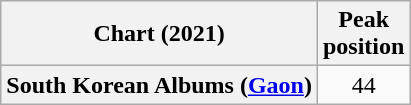<table class="wikitable plainrowheaders" style="text-align:center">
<tr>
<th scope="col">Chart (2021)</th>
<th scope="col">Peak<br>position</th>
</tr>
<tr>
<th scope="row">South Korean Albums (<a href='#'>Gaon</a>)</th>
<td>44</td>
</tr>
</table>
